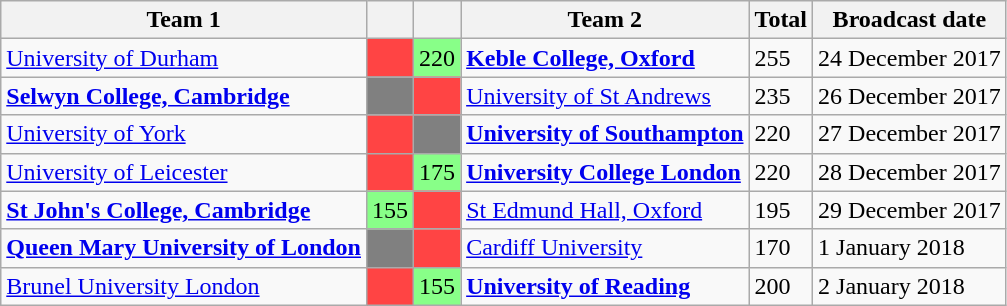<table class="wikitable">
<tr>
<th>Team 1</th>
<th></th>
<th></th>
<th>Team 2</th>
<th>Total</th>
<th>Broadcast date</th>
</tr>
<tr>
<td><a href='#'>University of Durham</a></td>
<td style="background:#f44"></td>
<td style="background:#88ff88">220</td>
<td><strong><a href='#'>Keble College, Oxford</a></strong></td>
<td>255</td>
<td>24 December 2017</td>
</tr>
<tr>
<td><strong><a href='#'>Selwyn College, Cambridge</a></strong></td>
<td style="background:grey"></td>
<td style="background:#f44"></td>
<td><a href='#'>University of St Andrews</a></td>
<td>235</td>
<td>26 December 2017</td>
</tr>
<tr>
<td><a href='#'>University of York</a></td>
<td style="background:#f44"></td>
<td style="background:grey"></td>
<td><strong><a href='#'>University of Southampton</a></strong></td>
<td>220</td>
<td>27 December 2017</td>
</tr>
<tr>
<td><a href='#'>University of Leicester</a></td>
<td style="background:#f44"></td>
<td style="background:#88ff88">175</td>
<td><strong><a href='#'>University College London</a></strong></td>
<td>220</td>
<td>28 December 2017</td>
</tr>
<tr>
<td><strong><a href='#'>St John's College, Cambridge</a></strong></td>
<td style="background:#88ff88">155</td>
<td style="background:#f44"></td>
<td><a href='#'>St Edmund Hall, Oxford</a></td>
<td>195</td>
<td>29 December 2017</td>
</tr>
<tr>
<td><strong><a href='#'>Queen Mary University of London</a></strong></td>
<td style="background:grey"></td>
<td style="background:#f44"></td>
<td><a href='#'>Cardiff University</a></td>
<td>170</td>
<td>1 January 2018</td>
</tr>
<tr>
<td><a href='#'>Brunel University London</a></td>
<td style="background:#f44"></td>
<td style="background:#88ff88">155</td>
<td><strong><a href='#'>University of Reading</a></strong></td>
<td>200</td>
<td>2 January 2018</td>
</tr>
</table>
